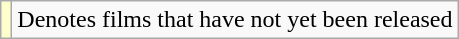<table class="wikitable">
<tr>
<td style="background:#FFFFCC;"></td>
<td>Denotes films that have not yet been released</td>
</tr>
</table>
